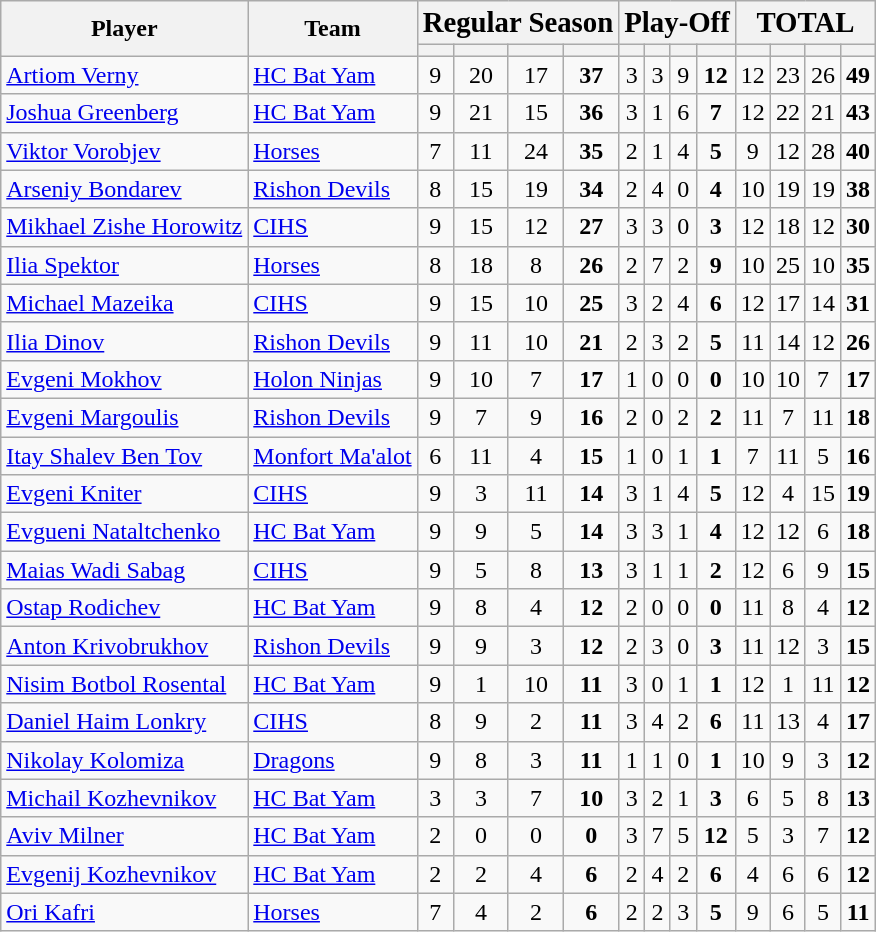<table class="wikitable sortable">
<tr>
<th width: 10em rowspan=2>Player</th>
<th width: 10em rowspan=2>Team</th>
<th align=center colspan=4><big><strong>Regular Season</strong></big></th>
<th align=center colspan=4><big><strong>Play-Off</strong></big></th>
<th align=center colspan=4><big><strong>TOTAL</strong></big></th>
</tr>
<tr bgcolor="#dddddd">
<th width: 4em></th>
<th width: 4em></th>
<th width: 4em></th>
<th width: 4em></th>
<th width: 4em></th>
<th width: 4em></th>
<th width: 4em></th>
<th width: 4em></th>
<th width: 4em></th>
<th width: 4em></th>
<th width: 4em></th>
<th width: 4em></th>
</tr>
<tr style="text-align:center;">
<td style="text-align:left;"><a href='#'>Artiom Verny</a></td>
<td style="text-align:left;"><a href='#'>HC Bat Yam</a></td>
<td>9</td>
<td>20</td>
<td>17</td>
<td><strong>37</strong></td>
<td>3</td>
<td>3</td>
<td>9</td>
<td><strong>12</strong></td>
<td>12</td>
<td>23</td>
<td>26</td>
<td><strong>49</strong></td>
</tr>
<tr style="text-align:center;">
<td style="text-align:left;"><a href='#'>Joshua Greenberg</a></td>
<td style="text-align:left;"><a href='#'>HC Bat Yam</a></td>
<td>9</td>
<td>21</td>
<td>15</td>
<td><strong>36</strong></td>
<td>3</td>
<td>1</td>
<td>6</td>
<td><strong>7</strong></td>
<td>12</td>
<td>22</td>
<td>21</td>
<td><strong>43</strong></td>
</tr>
<tr style="text-align:center;">
<td style="text-align:left;"><a href='#'>Viktor Vorobjev</a></td>
<td style="text-align:left;"><a href='#'>Horses</a></td>
<td>7</td>
<td>11</td>
<td>24</td>
<td><strong>35</strong></td>
<td>2</td>
<td>1</td>
<td>4</td>
<td><strong>5</strong></td>
<td>9</td>
<td>12</td>
<td>28</td>
<td><strong>40</strong></td>
</tr>
<tr style="text-align:center;">
<td style="text-align:left;"><a href='#'>Arseniy Bondarev</a></td>
<td style="text-align:left;"><a href='#'>Rishon Devils</a></td>
<td>8</td>
<td>15</td>
<td>19</td>
<td><strong>34</strong></td>
<td>2</td>
<td>4</td>
<td>0</td>
<td><strong>4</strong></td>
<td>10</td>
<td>19</td>
<td>19</td>
<td><strong>38</strong></td>
</tr>
<tr style="text-align:center;">
<td style="text-align:left;"><a href='#'>Mikhael Zishe Horowitz</a></td>
<td style="text-align:left;"><a href='#'>CIHS</a></td>
<td>9</td>
<td>15</td>
<td>12</td>
<td><strong>27</strong></td>
<td>3</td>
<td>3</td>
<td>0</td>
<td><strong>3</strong></td>
<td>12</td>
<td>18</td>
<td>12</td>
<td><strong>30</strong></td>
</tr>
<tr style="text-align:center;">
<td style="text-align:left;"><a href='#'>Ilia Spektor</a></td>
<td style="text-align:left;"><a href='#'>Horses</a></td>
<td>8</td>
<td>18</td>
<td>8</td>
<td><strong>26</strong></td>
<td>2</td>
<td>7</td>
<td>2</td>
<td><strong>9</strong></td>
<td>10</td>
<td>25</td>
<td>10</td>
<td><strong>35</strong></td>
</tr>
<tr style="text-align:center;">
<td style="text-align:left;"><a href='#'>Michael Mazeika</a></td>
<td style="text-align:left;"><a href='#'>CIHS</a></td>
<td>9</td>
<td>15</td>
<td>10</td>
<td><strong>25</strong></td>
<td>3</td>
<td>2</td>
<td>4</td>
<td><strong>6</strong></td>
<td>12</td>
<td>17</td>
<td>14</td>
<td><strong>31</strong></td>
</tr>
<tr style="text-align:center;">
<td style="text-align:left;"><a href='#'>Ilia Dinov</a></td>
<td style="text-align:left;"><a href='#'>Rishon Devils</a></td>
<td>9</td>
<td>11</td>
<td>10</td>
<td><strong>21</strong></td>
<td>2</td>
<td>3</td>
<td>2</td>
<td><strong>5</strong></td>
<td>11</td>
<td>14</td>
<td>12</td>
<td><strong>26</strong></td>
</tr>
<tr style="text-align:center;">
<td style="text-align:left;"><a href='#'>Evgeni Mokhov</a></td>
<td style="text-align:left;"><a href='#'>Holon Ninjas</a></td>
<td>9</td>
<td>10</td>
<td>7</td>
<td><strong>17</strong></td>
<td>1</td>
<td>0</td>
<td>0</td>
<td><strong>0</strong></td>
<td>10</td>
<td>10</td>
<td>7</td>
<td><strong>17</strong></td>
</tr>
<tr style="text-align:center;">
<td style="text-align:left;"><a href='#'>Evgeni Margoulis</a></td>
<td style="text-align:left;"><a href='#'>Rishon Devils</a></td>
<td>9</td>
<td>7</td>
<td>9</td>
<td><strong>16</strong></td>
<td>2</td>
<td>0</td>
<td>2</td>
<td><strong>2</strong></td>
<td>11</td>
<td>7</td>
<td>11</td>
<td><strong>18</strong></td>
</tr>
<tr style="text-align:center;">
<td style="text-align:left;"><a href='#'>Itay Shalev Ben Tov</a></td>
<td style="text-align:left;"><a href='#'>Monfort Ma'alot</a></td>
<td>6</td>
<td>11</td>
<td>4</td>
<td><strong>15</strong></td>
<td>1</td>
<td>0</td>
<td>1</td>
<td><strong>1</strong></td>
<td>7</td>
<td>11</td>
<td>5</td>
<td><strong>16</strong></td>
</tr>
<tr style="text-align:center;">
<td style="text-align:left;"><a href='#'>Evgeni Kniter</a></td>
<td style="text-align:left;"><a href='#'>CIHS</a></td>
<td>9</td>
<td>3</td>
<td>11</td>
<td><strong>14</strong></td>
<td>3</td>
<td>1</td>
<td>4</td>
<td><strong>5</strong></td>
<td>12</td>
<td>4</td>
<td>15</td>
<td><strong>19</strong></td>
</tr>
<tr style="text-align:center;">
<td style="text-align:left;"><a href='#'>Evgueni Nataltchenko</a></td>
<td style="text-align:left;"><a href='#'>HC Bat Yam</a></td>
<td>9</td>
<td>9</td>
<td>5</td>
<td><strong>14</strong></td>
<td>3</td>
<td>3</td>
<td>1</td>
<td><strong>4</strong></td>
<td>12</td>
<td>12</td>
<td>6</td>
<td><strong>18</strong></td>
</tr>
<tr style="text-align:center;">
<td style="text-align:left;"><a href='#'>Maias Wadi Sabag</a></td>
<td style="text-align:left;"><a href='#'>CIHS</a></td>
<td>9</td>
<td>5</td>
<td>8</td>
<td><strong>13</strong></td>
<td>3</td>
<td>1</td>
<td>1</td>
<td><strong>2</strong></td>
<td>12</td>
<td>6</td>
<td>9</td>
<td><strong>15</strong></td>
</tr>
<tr style="text-align:center;">
<td style="text-align:left;"><a href='#'>Ostap Rodichev</a></td>
<td style="text-align:left;"><a href='#'>HC Bat Yam</a></td>
<td>9</td>
<td>8</td>
<td>4</td>
<td><strong>12</strong></td>
<td>2</td>
<td>0</td>
<td>0</td>
<td><strong>0</strong></td>
<td>11</td>
<td>8</td>
<td>4</td>
<td><strong>12</strong></td>
</tr>
<tr style="text-align:center;">
<td style="text-align:left;"><a href='#'>Anton Krivobrukhov</a></td>
<td style="text-align:left;"><a href='#'>Rishon Devils</a></td>
<td>9</td>
<td>9</td>
<td>3</td>
<td><strong>12</strong></td>
<td>2</td>
<td>3</td>
<td>0</td>
<td><strong>3</strong></td>
<td>11</td>
<td>12</td>
<td>3</td>
<td><strong>15</strong></td>
</tr>
<tr style="text-align:center;">
<td style="text-align:left;"><a href='#'>Nisim Botbol Rosental</a></td>
<td style="text-align:left;"><a href='#'>HC Bat Yam</a></td>
<td>9</td>
<td>1</td>
<td>10</td>
<td><strong>11</strong></td>
<td>3</td>
<td>0</td>
<td>1</td>
<td><strong>1</strong></td>
<td>12</td>
<td>1</td>
<td>11</td>
<td><strong>12</strong></td>
</tr>
<tr style="text-align:center;">
<td style="text-align:left;"><a href='#'>Daniel Haim Lonkry</a></td>
<td style="text-align:left;"><a href='#'>CIHS</a></td>
<td>8</td>
<td>9</td>
<td>2</td>
<td><strong>11</strong></td>
<td>3</td>
<td>4</td>
<td>2</td>
<td><strong>6</strong></td>
<td>11</td>
<td>13</td>
<td>4</td>
<td><strong>17</strong></td>
</tr>
<tr style="text-align:center;">
<td style="text-align:left;"><a href='#'>Nikolay Kolomiza</a></td>
<td style="text-align:left;"><a href='#'>Dragons</a></td>
<td>9</td>
<td>8</td>
<td>3</td>
<td><strong>11</strong></td>
<td>1</td>
<td>1</td>
<td>0</td>
<td><strong>1</strong></td>
<td>10</td>
<td>9</td>
<td>3</td>
<td><strong>12</strong></td>
</tr>
<tr style="text-align:center;">
<td style="text-align:left;"><a href='#'>Michail Kozhevnikov</a></td>
<td style="text-align:left;"><a href='#'>HC Bat Yam</a></td>
<td>3</td>
<td>3</td>
<td>7</td>
<td><strong>10</strong></td>
<td>3</td>
<td>2</td>
<td>1</td>
<td><strong>3</strong></td>
<td>6</td>
<td>5</td>
<td>8</td>
<td><strong>13</strong></td>
</tr>
<tr style="text-align:center;">
<td style="text-align:left;"><a href='#'>Aviv Milner</a></td>
<td style="text-align:left;"><a href='#'>HC Bat Yam</a></td>
<td>2</td>
<td>0</td>
<td>0</td>
<td><strong>0</strong></td>
<td>3</td>
<td>7</td>
<td>5</td>
<td><strong>12</strong></td>
<td>5</td>
<td>3</td>
<td>7</td>
<td><strong>12</strong></td>
</tr>
<tr style="text-align:center;">
<td style="text-align:left;"><a href='#'>Evgenij Kozhevnikov</a></td>
<td style="text-align:left;"><a href='#'>HC Bat Yam</a></td>
<td>2</td>
<td>2</td>
<td>4</td>
<td><strong>6</strong></td>
<td>2</td>
<td>4</td>
<td>2</td>
<td><strong>6</strong></td>
<td>4</td>
<td>6</td>
<td>6</td>
<td><strong>12</strong></td>
</tr>
<tr style="text-align:center;">
<td style="text-align:left;"><a href='#'>Ori Kafri</a></td>
<td style="text-align:left;"><a href='#'>Horses</a></td>
<td>7</td>
<td>4</td>
<td>2</td>
<td><strong>6</strong></td>
<td>2</td>
<td>2</td>
<td>3</td>
<td><strong>5</strong></td>
<td>9</td>
<td>6</td>
<td>5</td>
<td><strong>11</strong></td>
</tr>
</table>
